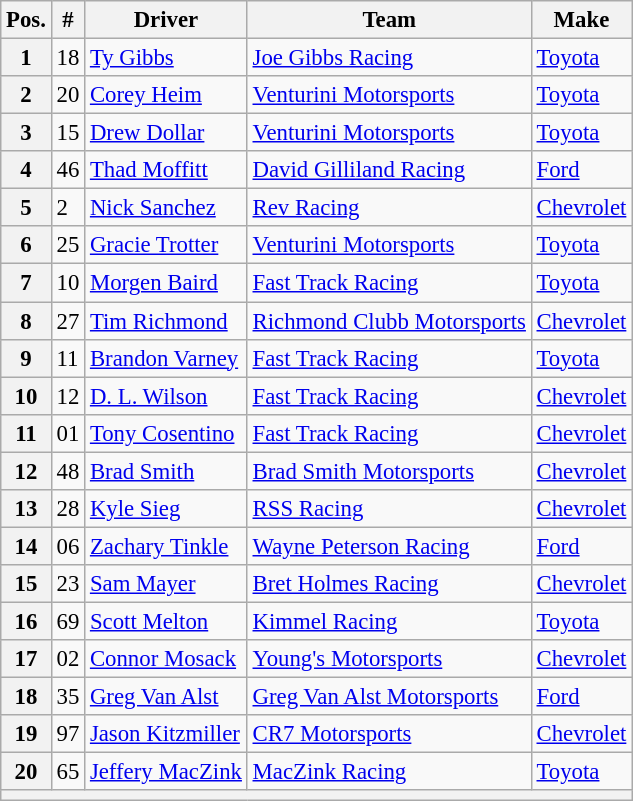<table class="wikitable" style="font-size:95%">
<tr>
<th>Pos.</th>
<th>#</th>
<th>Driver</th>
<th>Team</th>
<th>Make</th>
</tr>
<tr>
<th>1</th>
<td>18</td>
<td><a href='#'>Ty Gibbs</a></td>
<td><a href='#'>Joe Gibbs Racing</a></td>
<td><a href='#'>Toyota</a></td>
</tr>
<tr>
<th>2</th>
<td>20</td>
<td><a href='#'>Corey Heim</a></td>
<td><a href='#'>Venturini Motorsports</a></td>
<td><a href='#'>Toyota</a></td>
</tr>
<tr>
<th>3</th>
<td>15</td>
<td><a href='#'>Drew Dollar</a></td>
<td><a href='#'>Venturini Motorsports</a></td>
<td><a href='#'>Toyota</a></td>
</tr>
<tr>
<th>4</th>
<td>46</td>
<td><a href='#'>Thad Moffitt</a></td>
<td><a href='#'>David Gilliland Racing</a></td>
<td><a href='#'>Ford</a></td>
</tr>
<tr>
<th>5</th>
<td>2</td>
<td><a href='#'>Nick Sanchez</a></td>
<td><a href='#'>Rev Racing</a></td>
<td><a href='#'>Chevrolet</a></td>
</tr>
<tr>
<th>6</th>
<td>25</td>
<td><a href='#'>Gracie Trotter</a></td>
<td><a href='#'>Venturini Motorsports</a></td>
<td><a href='#'>Toyota</a></td>
</tr>
<tr>
<th>7</th>
<td>10</td>
<td><a href='#'>Morgen Baird</a></td>
<td><a href='#'>Fast Track Racing</a></td>
<td><a href='#'>Toyota</a></td>
</tr>
<tr>
<th>8</th>
<td>27</td>
<td><a href='#'>Tim Richmond</a></td>
<td><a href='#'>Richmond Clubb Motorsports</a></td>
<td><a href='#'>Chevrolet</a></td>
</tr>
<tr>
<th>9</th>
<td>11</td>
<td><a href='#'>Brandon Varney</a></td>
<td><a href='#'>Fast Track Racing</a></td>
<td><a href='#'>Toyota</a></td>
</tr>
<tr>
<th>10</th>
<td>12</td>
<td><a href='#'>D. L. Wilson</a></td>
<td><a href='#'>Fast Track Racing</a></td>
<td><a href='#'>Chevrolet</a></td>
</tr>
<tr>
<th>11</th>
<td>01</td>
<td><a href='#'>Tony Cosentino</a></td>
<td><a href='#'>Fast Track Racing</a></td>
<td><a href='#'>Chevrolet</a></td>
</tr>
<tr>
<th>12</th>
<td>48</td>
<td><a href='#'>Brad Smith</a></td>
<td><a href='#'>Brad Smith Motorsports</a></td>
<td><a href='#'>Chevrolet</a></td>
</tr>
<tr>
<th>13</th>
<td>28</td>
<td><a href='#'>Kyle Sieg</a></td>
<td><a href='#'>RSS Racing</a></td>
<td><a href='#'>Chevrolet</a></td>
</tr>
<tr>
<th>14</th>
<td>06</td>
<td><a href='#'>Zachary Tinkle</a></td>
<td><a href='#'>Wayne Peterson Racing</a></td>
<td><a href='#'>Ford</a></td>
</tr>
<tr>
<th>15</th>
<td>23</td>
<td><a href='#'>Sam Mayer</a></td>
<td><a href='#'>Bret Holmes Racing</a></td>
<td><a href='#'>Chevrolet</a></td>
</tr>
<tr>
<th>16</th>
<td>69</td>
<td><a href='#'>Scott Melton</a></td>
<td><a href='#'>Kimmel Racing</a></td>
<td><a href='#'>Toyota</a></td>
</tr>
<tr>
<th>17</th>
<td>02</td>
<td><a href='#'>Connor Mosack</a></td>
<td><a href='#'>Young's Motorsports</a></td>
<td><a href='#'>Chevrolet</a></td>
</tr>
<tr>
<th>18</th>
<td>35</td>
<td><a href='#'>Greg Van Alst</a></td>
<td><a href='#'>Greg Van Alst Motorsports</a></td>
<td><a href='#'>Ford</a></td>
</tr>
<tr>
<th>19</th>
<td>97</td>
<td><a href='#'>Jason Kitzmiller</a></td>
<td><a href='#'>CR7 Motorsports</a></td>
<td><a href='#'>Chevrolet</a></td>
</tr>
<tr>
<th>20</th>
<td>65</td>
<td><a href='#'>Jeffery MacZink</a></td>
<td><a href='#'>MacZink Racing</a></td>
<td><a href='#'>Toyota</a></td>
</tr>
<tr>
<th colspan="5"></th>
</tr>
</table>
